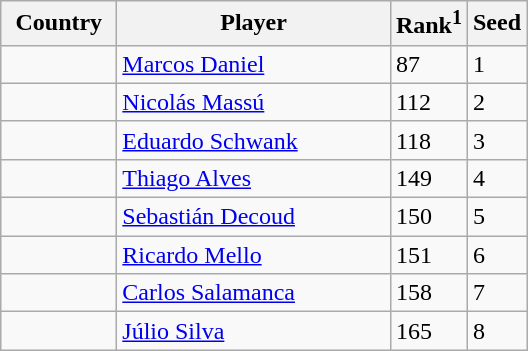<table class="sortable wikitable">
<tr>
<th width="70">Country</th>
<th width="175">Player</th>
<th>Rank<sup>1</sup></th>
<th>Seed</th>
</tr>
<tr>
<td></td>
<td><a href='#'>Marcos Daniel</a></td>
<td>87</td>
<td>1</td>
</tr>
<tr>
<td></td>
<td><a href='#'>Nicolás Massú</a></td>
<td>112</td>
<td>2</td>
</tr>
<tr>
<td></td>
<td><a href='#'>Eduardo Schwank</a></td>
<td>118</td>
<td>3</td>
</tr>
<tr>
<td></td>
<td><a href='#'>Thiago Alves</a></td>
<td>149</td>
<td>4</td>
</tr>
<tr>
<td></td>
<td><a href='#'>Sebastián Decoud</a></td>
<td>150</td>
<td>5</td>
</tr>
<tr>
<td></td>
<td><a href='#'>Ricardo Mello</a></td>
<td>151</td>
<td>6</td>
</tr>
<tr>
<td></td>
<td><a href='#'>Carlos Salamanca</a></td>
<td>158</td>
<td>7</td>
</tr>
<tr>
<td></td>
<td><a href='#'>Júlio Silva</a></td>
<td>165</td>
<td>8</td>
</tr>
</table>
